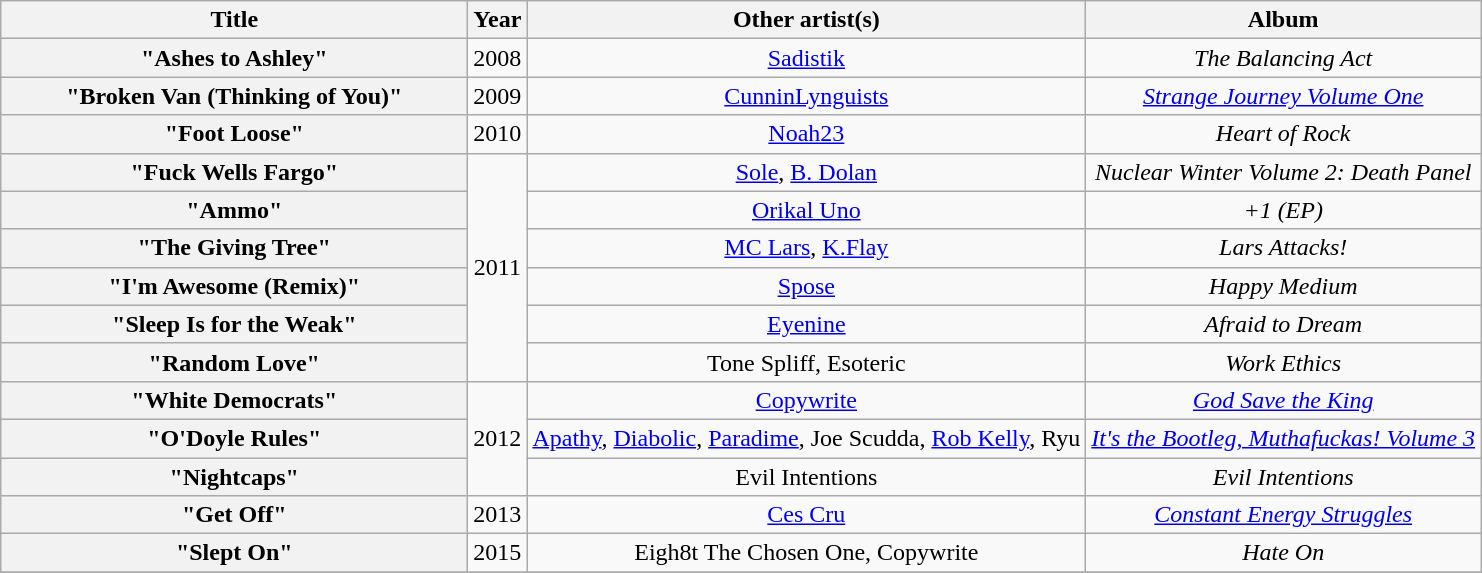<table class="wikitable plainrowheaders" style="text-align:center;">
<tr>
<th scope="col" style="width:19em;">Title</th>
<th scope="col">Year</th>
<th scope="col">Other artist(s)</th>
<th scope="col">Album</th>
</tr>
<tr>
<th scope="row">"Ashes to Ashley"</th>
<td>2008</td>
<td><a href='#'>Sadistik</a></td>
<td><em>The Balancing Act</em></td>
</tr>
<tr>
<th scope="row">"Broken Van (Thinking of You)"</th>
<td>2009</td>
<td><a href='#'>CunninLynguists</a></td>
<td><em><a href='#'>Strange Journey Volume One</a></em></td>
</tr>
<tr>
<th scope="row">"Foot Loose"</th>
<td>2010</td>
<td><a href='#'>Noah23</a></td>
<td><em>Heart of Rock</em></td>
</tr>
<tr>
<th scope="row">"Fuck Wells Fargo"</th>
<td rowspan="6">2011</td>
<td><a href='#'>Sole</a>, <a href='#'>B. Dolan</a></td>
<td><em>Nuclear Winter Volume 2: Death Panel</em></td>
</tr>
<tr>
<th scope="row">"Ammo"</th>
<td><a href='#'>Orikal Uno</a></td>
<td><em>+1 (EP)</em></td>
</tr>
<tr>
<th scope="row">"The Giving Tree"</th>
<td><a href='#'>MC Lars</a>, <a href='#'>K.Flay</a></td>
<td><em>Lars Attacks!</em></td>
</tr>
<tr>
<th scope="row">"I'm Awesome (Remix)"</th>
<td><a href='#'>Spose</a></td>
<td><em>Happy Medium</em></td>
</tr>
<tr>
<th scope="row">"Sleep Is for the Weak"</th>
<td><a href='#'>Eyenine</a></td>
<td><em>Afraid to Dream</em></td>
</tr>
<tr>
<th scope="row">"Random Love"</th>
<td>Tone Spliff, Esoteric</td>
<td><em>Work Ethics</em></td>
</tr>
<tr>
<th scope="row">"White Democrats"</th>
<td rowspan="3">2012</td>
<td><a href='#'>Copywrite</a></td>
<td><em><a href='#'>God Save the King</a></em></td>
</tr>
<tr>
<th scope="row">"O'Doyle Rules"</th>
<td><a href='#'>Apathy</a>, <a href='#'>Diabolic</a>, <a href='#'>Paradime</a>, Joe Scudda, <a href='#'>Rob Kelly</a>, Ryu</td>
<td><em><a href='#'>It's the Bootleg, Muthafuckas! Volume 3</a></em></td>
</tr>
<tr>
<th scope="row">"Nightcaps"</th>
<td>Evil Intentions</td>
<td><em>Evil Intentions</em></td>
</tr>
<tr>
<th scope="row">"Get Off"</th>
<td>2013</td>
<td><a href='#'>Ces Cru</a></td>
<td><em><a href='#'>Constant Energy Struggles</a></em></td>
</tr>
<tr>
<th scope="row">"Slept On"</th>
<td>2015</td>
<td>Eigh8t The Chosen One, Copywrite</td>
<td><em>Hate On</em></td>
</tr>
<tr>
</tr>
</table>
